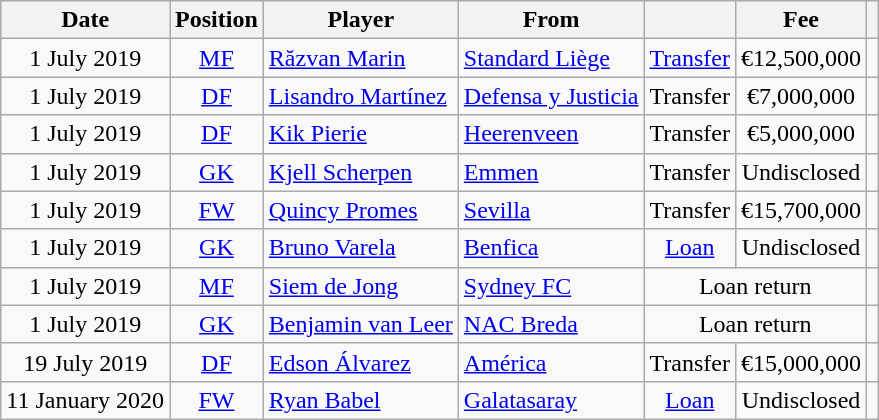<table class="wikitable" style="text-align:center;">
<tr>
<th>Date</th>
<th>Position</th>
<th>Player</th>
<th>From</th>
<th></th>
<th>Fee</th>
<th></th>
</tr>
<tr>
<td>1 July 2019</td>
<td><a href='#'>MF</a></td>
<td style="text-align:left"> <a href='#'>Răzvan Marin</a></td>
<td style="text-align:left"> <a href='#'>Standard Liège</a></td>
<td><a href='#'>Transfer</a></td>
<td>€12,500,000</td>
<td></td>
</tr>
<tr>
<td>1 July 2019</td>
<td><a href='#'>DF</a></td>
<td style="text-align:left"> <a href='#'>Lisandro Martínez</a></td>
<td style="text-align:left"> <a href='#'>Defensa y Justicia</a></td>
<td>Transfer</td>
<td>€7,000,000</td>
<td></td>
</tr>
<tr>
<td>1 July 2019</td>
<td><a href='#'>DF</a></td>
<td style="text-align:left"> <a href='#'>Kik Pierie</a></td>
<td style="text-align:left"> <a href='#'>Heerenveen</a></td>
<td>Transfer</td>
<td>€5,000,000</td>
<td></td>
</tr>
<tr>
<td>1 July 2019</td>
<td><a href='#'>GK</a></td>
<td style="text-align:left"> <a href='#'>Kjell Scherpen</a></td>
<td style="text-align:left"> <a href='#'>Emmen</a></td>
<td>Transfer</td>
<td>Undisclosed</td>
<td></td>
</tr>
<tr>
<td>1 July 2019</td>
<td><a href='#'>FW</a></td>
<td style="text-align:left"> <a href='#'>Quincy Promes</a></td>
<td style="text-align:left"> <a href='#'>Sevilla</a></td>
<td>Transfer</td>
<td>€15,700,000</td>
<td></td>
</tr>
<tr>
<td>1 July 2019</td>
<td><a href='#'>GK</a></td>
<td style="text-align:left"> <a href='#'>Bruno Varela</a></td>
<td style="text-align:left"> <a href='#'>Benfica</a></td>
<td><a href='#'>Loan</a></td>
<td>Undisclosed</td>
<td></td>
</tr>
<tr>
<td>1 July 2019</td>
<td><a href='#'>MF</a></td>
<td style="text-align:left"> <a href='#'>Siem de Jong</a></td>
<td style="text-align:left"> <a href='#'>Sydney FC</a></td>
<td colspan="2">Loan return</td>
<td></td>
</tr>
<tr>
<td>1 July 2019</td>
<td><a href='#'>GK</a></td>
<td style="text-align:left"> <a href='#'>Benjamin van Leer</a></td>
<td style="text-align:left"> <a href='#'>NAC Breda</a></td>
<td colspan="2">Loan return</td>
<td></td>
</tr>
<tr>
<td>19 July 2019</td>
<td><a href='#'>DF</a></td>
<td style="text-align:left"> <a href='#'>Edson Álvarez</a></td>
<td style="text-align:left"> <a href='#'>América</a></td>
<td>Transfer</td>
<td>€15,000,000</td>
<td></td>
</tr>
<tr>
<td>11 January 2020</td>
<td><a href='#'>FW</a></td>
<td style="text-align:left"> <a href='#'>Ryan Babel</a></td>
<td style="text-align:left"> <a href='#'>Galatasaray</a></td>
<td><a href='#'>Loan</a></td>
<td>Undisclosed</td>
<td></td>
</tr>
</table>
